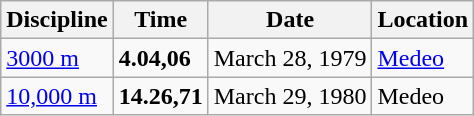<table class='wikitable'>
<tr>
<th>Discipline</th>
<th>Time</th>
<th>Date</th>
<th>Location</th>
</tr>
<tr>
<td><a href='#'>3000 m</a></td>
<td><strong>4.04,06</strong></td>
<td>March 28, 1979</td>
<td align=left> <a href='#'>Medeo</a></td>
</tr>
<tr>
<td><a href='#'>10,000 m</a></td>
<td><strong>14.26,71</strong></td>
<td>March 29, 1980</td>
<td align=left> Medeo</td>
</tr>
</table>
